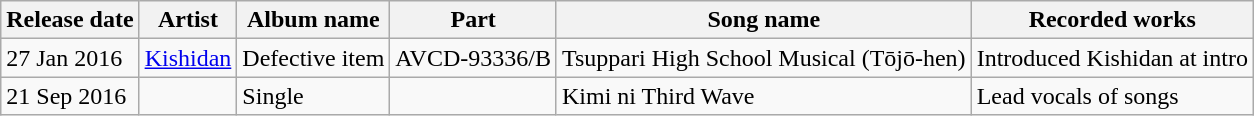<table class="wikitable">
<tr>
<th>Release date</th>
<th>Artist</th>
<th>Album name</th>
<th>Part </th>
<th>Song name</th>
<th>Recorded works</th>
</tr>
<tr>
<td>27 Jan 2016</td>
<td><a href='#'>Kishidan</a></td>
<td>Defective item</td>
<td>AVCD-93336/B</td>
<td>Tsuppari High School Musical (Tōjō-hen)</td>
<td>Introduced Kishidan at intro</td>
</tr>
<tr>
<td>21 Sep 2016</td>
<td></td>
<td>Single</td>
<td></td>
<td>Kimi ni Third Wave</td>
<td>Lead vocals of songs</td>
</tr>
</table>
